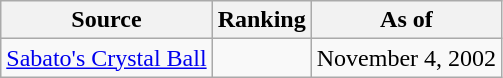<table class="wikitable">
<tr>
<th>Source</th>
<th>Ranking</th>
<th>As of</th>
</tr>
<tr>
<td><a href='#'>Sabato's Crystal Ball</a></td>
<td></td>
<td>November 4, 2002</td>
</tr>
</table>
